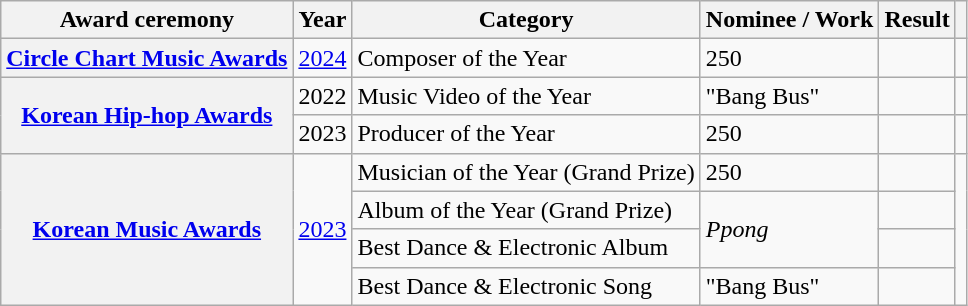<table class="wikitable plainrowheaders sortable">
<tr>
<th scope="col">Award ceremony</th>
<th scope="col">Year</th>
<th scope="col">Category</th>
<th scope="col">Nominee / Work</th>
<th scope="col">Result</th>
<th scope="col" class="unsortable"></th>
</tr>
<tr>
<th scope="row"><a href='#'>Circle Chart Music Awards</a></th>
<td style="text-align:left"><a href='#'>2024</a></td>
<td style="text-align:left">Composer of the Year</td>
<td style="text-align:left">250</td>
<td></td>
<td style="text-align:center"></td>
</tr>
<tr>
<th scope="row" rowspan="2"><a href='#'>Korean Hip-hop Awards</a></th>
<td style="text-align:center">2022</td>
<td>Music Video of the Year</td>
<td>"Bang Bus"</td>
<td></td>
<td></td>
</tr>
<tr>
<td style="text-align:center">2023</td>
<td>Producer of the Year</td>
<td>250</td>
<td></td>
<td style="text-align:center"></td>
</tr>
<tr>
<th rowspan="4" scope="row"><a href='#'>Korean Music Awards</a></th>
<td rowspan="4" style="text-align:center"><a href='#'>2023</a></td>
<td>Musician of the Year (Grand Prize)</td>
<td>250</td>
<td></td>
<td rowspan="4" style="text-align:center"></td>
</tr>
<tr>
<td>Album of the Year (Grand Prize)</td>
<td rowspan="2"><em>Ppong</em></td>
<td></td>
</tr>
<tr>
<td>Best Dance & Electronic Album</td>
<td></td>
</tr>
<tr>
<td>Best Dance & Electronic Song</td>
<td>"Bang Bus"</td>
<td></td>
</tr>
</table>
